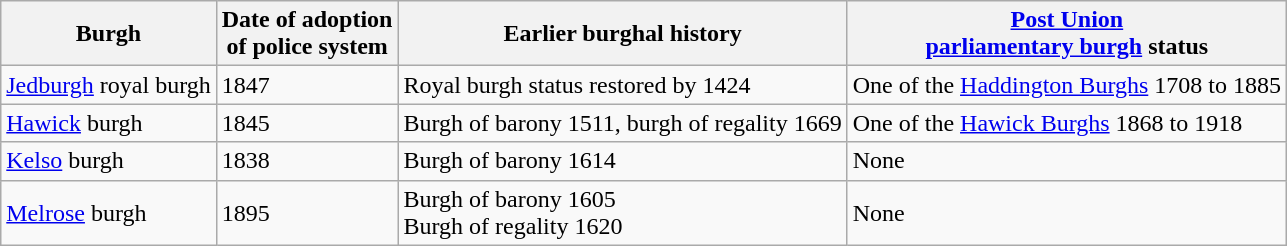<table class="wikitable">
<tr>
<th>Burgh</th>
<th>Date of adoption <br> of police system</th>
<th>Earlier burghal history</th>
<th><a href='#'>Post Union</a> <br> <a href='#'>parliamentary burgh</a> status</th>
</tr>
<tr>
<td><a href='#'>Jedburgh</a> royal burgh</td>
<td>1847</td>
<td>Royal burgh status restored by 1424</td>
<td>One of the <a href='#'>Haddington Burghs</a> 1708 to 1885</td>
</tr>
<tr>
<td><a href='#'>Hawick</a> burgh</td>
<td>1845</td>
<td>Burgh of barony 1511, burgh of regality 1669</td>
<td>One of the <a href='#'>Hawick Burghs</a> 1868 to 1918</td>
</tr>
<tr>
<td><a href='#'>Kelso</a> burgh</td>
<td>1838</td>
<td>Burgh of barony 1614</td>
<td>None</td>
</tr>
<tr>
<td><a href='#'>Melrose</a> burgh</td>
<td>1895</td>
<td>Burgh of barony 1605 <br> Burgh of regality 1620</td>
<td>None</td>
</tr>
</table>
